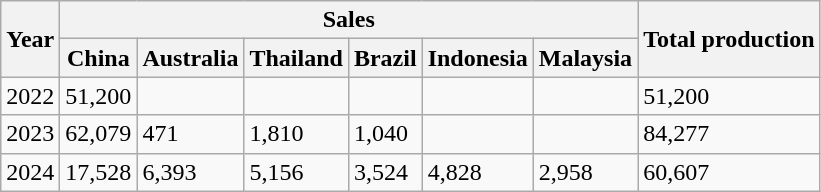<table class="wikitable">
<tr>
<th rowspan="2">Year</th>
<th colspan="6">Sales</th>
<th rowspan="2">Total production</th>
</tr>
<tr>
<th>China</th>
<th>Australia</th>
<th>Thailand</th>
<th>Brazil</th>
<th>Indonesia</th>
<th>Malaysia</th>
</tr>
<tr>
<td>2022</td>
<td>51,200</td>
<td></td>
<td></td>
<td></td>
<td></td>
<td></td>
<td>51,200</td>
</tr>
<tr>
<td>2023</td>
<td>62,079</td>
<td>471</td>
<td>1,810</td>
<td>1,040</td>
<td></td>
<td></td>
<td>84,277</td>
</tr>
<tr>
<td>2024</td>
<td>17,528</td>
<td>6,393</td>
<td>5,156</td>
<td>3,524</td>
<td>4,828</td>
<td>2,958</td>
<td>60,607</td>
</tr>
</table>
